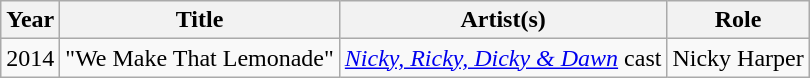<table class="wikitable">
<tr>
<th>Year</th>
<th>Title</th>
<th>Artist(s)</th>
<th>Role</th>
</tr>
<tr>
<td>2014</td>
<td>"We Make That Lemonade"</td>
<td><em><a href='#'>Nicky, Ricky, Dicky & Dawn</a></em> cast</td>
<td>Nicky Harper</td>
</tr>
</table>
